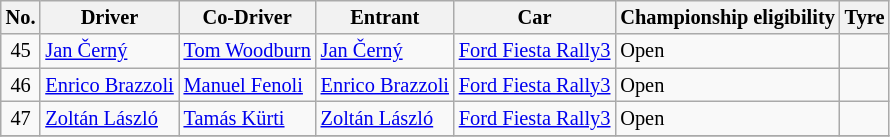<table class="wikitable" style="font-size: 85%;">
<tr>
<th>No.</th>
<th>Driver</th>
<th>Co-Driver</th>
<th>Entrant</th>
<th>Car</th>
<th>Championship eligibility</th>
<th>Tyre</th>
</tr>
<tr>
<td align="center">45</td>
<td> <a href='#'>Jan Černý</a></td>
<td> <a href='#'>Tom Woodburn</a></td>
<td> <a href='#'>Jan Černý</a></td>
<td><a href='#'>Ford Fiesta Rally3</a></td>
<td>Open</td>
<td align="center"></td>
</tr>
<tr>
<td align="center">46</td>
<td> <a href='#'>Enrico Brazzoli</a></td>
<td> <a href='#'>Manuel Fenoli</a></td>
<td> <a href='#'>Enrico Brazzoli</a></td>
<td><a href='#'>Ford Fiesta Rally3</a></td>
<td>Open</td>
<td align="center"></td>
</tr>
<tr>
<td align="center">47</td>
<td> <a href='#'>Zoltán László</a></td>
<td> <a href='#'>Tamás Kürti</a></td>
<td> <a href='#'>Zoltán László</a></td>
<td><a href='#'>Ford Fiesta Rally3</a></td>
<td>Open</td>
<td align="center"></td>
</tr>
<tr>
</tr>
</table>
